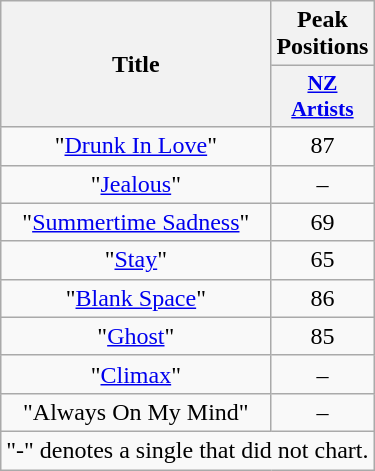<table class="wikitable plainrowheaders" style="text-align:center;">
<tr>
<th scope="col" rowspan="2">Title</th>
<th scope="col">Peak Positions</th>
</tr>
<tr>
<th scope="col" style="width:3em;font-size:90%;"><a href='#'>NZ Artists</a><br></th>
</tr>
<tr>
<td>"<a href='#'>Drunk In Love</a>"</td>
<td>87</td>
</tr>
<tr>
<td>"<a href='#'>Jealous</a>"</td>
<td>–</td>
</tr>
<tr>
<td>"<a href='#'>Summertime Sadness</a>"</td>
<td>69</td>
</tr>
<tr>
<td>"<a href='#'>Stay</a>"</td>
<td>65</td>
</tr>
<tr>
<td>"<a href='#'>Blank Space</a>"</td>
<td>86</td>
</tr>
<tr>
<td>"<a href='#'>Ghost</a>"</td>
<td>85</td>
</tr>
<tr>
<td>"<a href='#'>Climax</a>"</td>
<td>–</td>
</tr>
<tr>
<td>"Always On My Mind"</td>
<td>–</td>
</tr>
<tr>
<td colspan="6"  style="text-align:center;">"-" denotes a single that did not chart.</td>
</tr>
</table>
